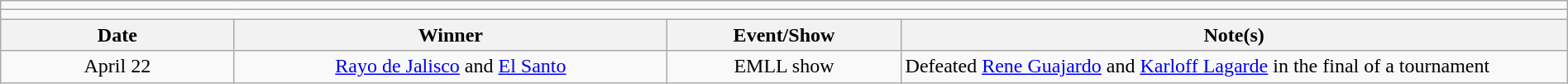<table class="wikitable" style="text-align:center; width:100%;">
<tr>
<td colspan=5></td>
</tr>
<tr>
<td colspan=5><strong></strong></td>
</tr>
<tr>
<th width=14%>Date</th>
<th width=26%>Winner</th>
<th width=14%>Event/Show</th>
<th width=40%>Note(s)</th>
</tr>
<tr>
<td>April 22</td>
<td><a href='#'>Rayo de Jalisco</a> and <a href='#'>El Santo</a></td>
<td>EMLL show</td>
<td align=left>Defeated <a href='#'>Rene Guajardo</a> and <a href='#'>Karloff Lagarde</a> in the final of a tournament</td>
</tr>
</table>
